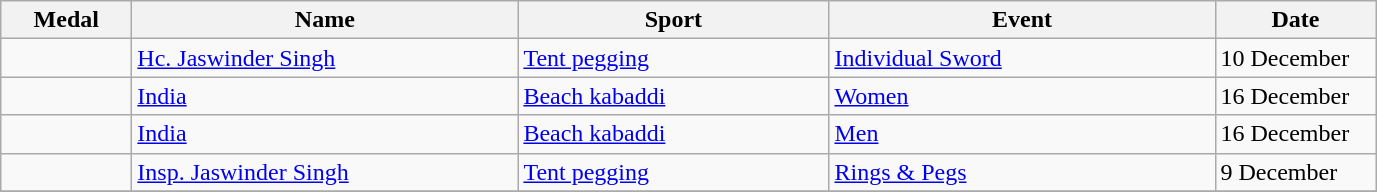<table class="wikitable sortable" style="font-size:100%">
<tr>
<th width="80">Medal</th>
<th width="250">Name</th>
<th width="200">Sport</th>
<th width="250">Event</th>
<th width="100">Date</th>
</tr>
<tr>
<td></td>
<td><a href='#'>Hc. Jaswinder Singh</a></td>
<td><a href='#'>Tent pegging</a></td>
<td><a href='#'>Individual Sword</a></td>
<td>10 December</td>
</tr>
<tr>
<td></td>
<td><a href='#'>India</a></td>
<td><a href='#'>Beach kabaddi</a></td>
<td><a href='#'>Women</a></td>
<td>16 December</td>
</tr>
<tr>
<td></td>
<td><a href='#'>India</a></td>
<td><a href='#'>Beach kabaddi</a></td>
<td><a href='#'>Men</a></td>
<td>16 December</td>
</tr>
<tr>
<td></td>
<td><a href='#'>Insp. Jaswinder Singh</a></td>
<td><a href='#'>Tent pegging</a></td>
<td><a href='#'>Rings & Pegs</a></td>
<td>9 December</td>
</tr>
<tr>
</tr>
</table>
